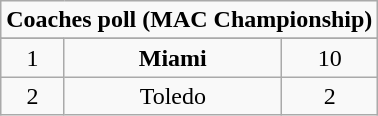<table class="wikitable">
<tr align="center">
<td align="center" Colspan="3"><strong>Coaches poll (MAC Championship)</strong></td>
</tr>
<tr align="center">
</tr>
<tr align="center">
<td>1</td>
<td><strong>Miami</strong></td>
<td>10</td>
</tr>
<tr align="center">
<td>2</td>
<td>Toledo</td>
<td>2</td>
</tr>
</table>
